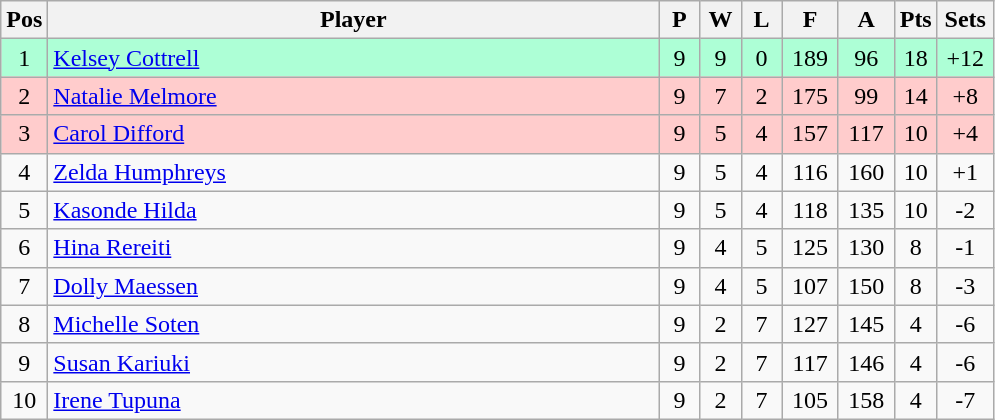<table class="wikitable" style="font-size: 100%">
<tr>
<th width=20>Pos</th>
<th width=400>Player</th>
<th width=20>P</th>
<th width=20>W</th>
<th width=20>L</th>
<th width=30>F</th>
<th width=30>A</th>
<th width=20>Pts</th>
<th width=30>Sets</th>
</tr>
<tr align=center style="background: #ADFFD6;">
<td>1</td>
<td align="left"> <a href='#'>Kelsey Cottrell</a></td>
<td>9</td>
<td>9</td>
<td>0</td>
<td>189</td>
<td>96</td>
<td>18</td>
<td>+12</td>
</tr>
<tr align=center style="background: #FFCCCC;">
<td>2</td>
<td align="left"> <a href='#'>Natalie Melmore</a></td>
<td>9</td>
<td>7</td>
<td>2</td>
<td>175</td>
<td>99</td>
<td>14</td>
<td>+8</td>
</tr>
<tr align=center style="background: #FFCCCC;">
<td>3</td>
<td align="left"> <a href='#'>Carol Difford</a></td>
<td>9</td>
<td>5</td>
<td>4</td>
<td>157</td>
<td>117</td>
<td>10</td>
<td>+4</td>
</tr>
<tr align=center>
<td>4</td>
<td align="left"> <a href='#'>Zelda Humphreys</a></td>
<td>9</td>
<td>5</td>
<td>4</td>
<td>116</td>
<td>160</td>
<td>10</td>
<td>+1</td>
</tr>
<tr align=center>
<td>5</td>
<td align="left"> <a href='#'>Kasonde Hilda</a></td>
<td>9</td>
<td>5</td>
<td>4</td>
<td>118</td>
<td>135</td>
<td>10</td>
<td>-2</td>
</tr>
<tr align=center>
<td>6</td>
<td align="left"> <a href='#'>Hina Rereiti</a></td>
<td>9</td>
<td>4</td>
<td>5</td>
<td>125</td>
<td>130</td>
<td>8</td>
<td>-1</td>
</tr>
<tr align=center>
<td>7</td>
<td align="left"> <a href='#'>Dolly Maessen</a></td>
<td>9</td>
<td>4</td>
<td>5</td>
<td>107</td>
<td>150</td>
<td>8</td>
<td>-3</td>
</tr>
<tr align=center>
<td>8</td>
<td align="left"> <a href='#'>Michelle Soten</a></td>
<td>9</td>
<td>2</td>
<td>7</td>
<td>127</td>
<td>145</td>
<td>4</td>
<td>-6</td>
</tr>
<tr align=center>
<td>9</td>
<td align="left"> <a href='#'>Susan Kariuki</a></td>
<td>9</td>
<td>2</td>
<td>7</td>
<td>117</td>
<td>146</td>
<td>4</td>
<td>-6</td>
</tr>
<tr align=center>
<td>10</td>
<td align="left"> <a href='#'>Irene Tupuna</a></td>
<td>9</td>
<td>2</td>
<td>7</td>
<td>105</td>
<td>158</td>
<td>4</td>
<td>-7</td>
</tr>
</table>
